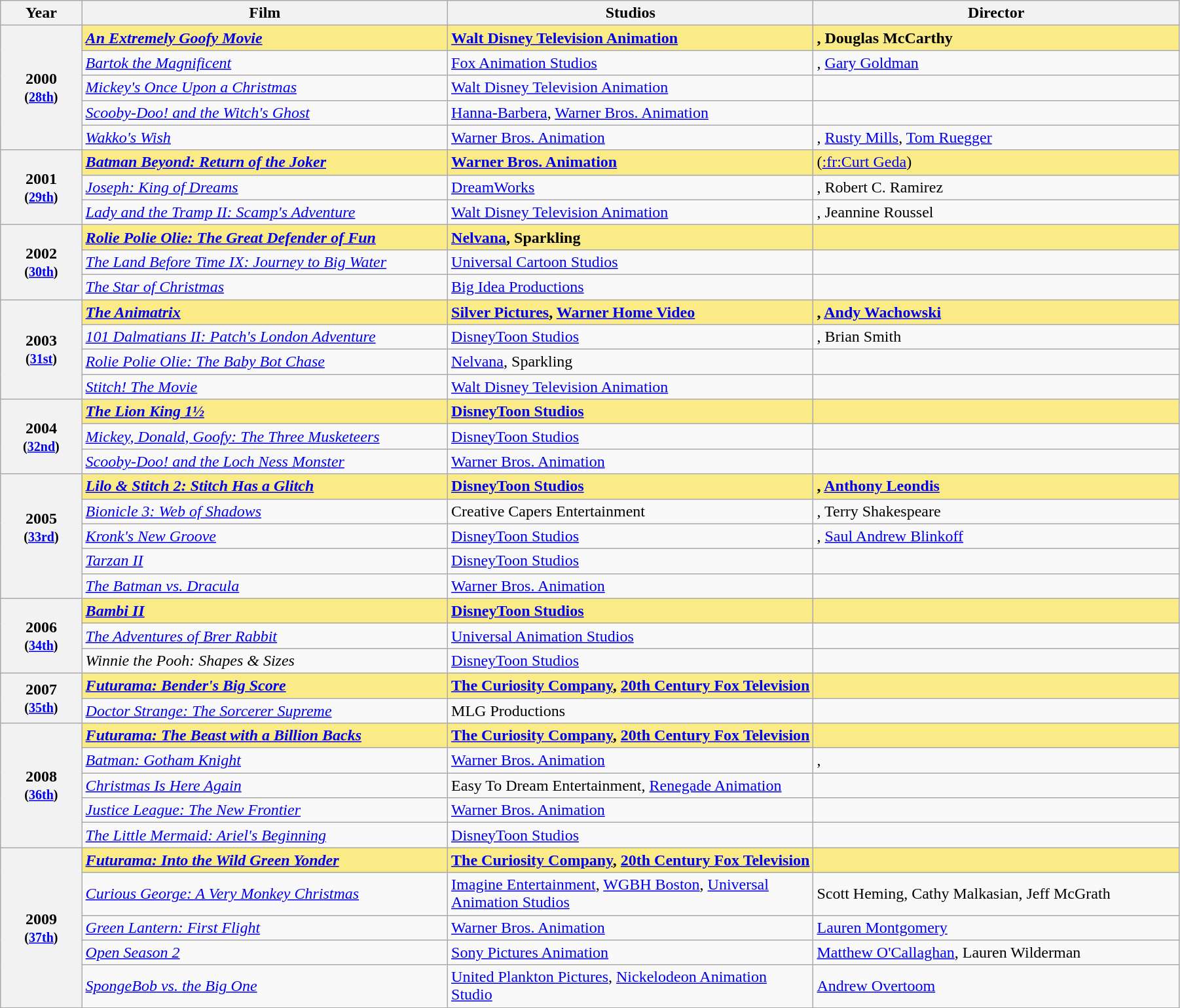<table class="wikitable" style="width:95%;">
<tr>
<th style="width:3%;">Year</th>
<th style="width:15%;">Film</th>
<th style="width:15%;">Studios</th>
<th style="width:15%;">Director</th>
</tr>
<tr>
<th rowspan="5" style="text-align:center;">2000 <br><small>(<a href='#'>28th</a>)</small><br></th>
<td style="background:#FAEB86;"><strong><em><a href='#'>An Extremely Goofy Movie</a></em></strong></td>
<td style="background:#FAEB86;"><strong><a href='#'>Walt Disney Television Animation</a></strong></td>
<td style="background:#FAEB86;"><strong>, Douglas McCarthy</strong></td>
</tr>
<tr>
<td><em><a href='#'>Bartok the Magnificent</a></em></td>
<td><a href='#'>Fox Animation Studios</a></td>
<td>, <a href='#'>Gary Goldman</a></td>
</tr>
<tr>
<td><em><a href='#'>Mickey's Once Upon a Christmas</a></em></td>
<td><a href='#'>Walt Disney Television Animation</a></td>
<td></td>
</tr>
<tr>
<td><em><a href='#'>Scooby-Doo! and the Witch's Ghost</a></em></td>
<td><a href='#'>Hanna-Barbera</a>, <a href='#'>Warner Bros. Animation</a></td>
<td></td>
</tr>
<tr>
<td><em><a href='#'>Wakko's Wish</a></em></td>
<td><a href='#'>Warner Bros. Animation</a></td>
<td>, <a href='#'>Rusty Mills</a>, <a href='#'>Tom Ruegger</a></td>
</tr>
<tr>
<th rowspan="3" style="text-align:center;">2001 <br><small>(<a href='#'>29th</a>)</small><br></th>
<td style="background:#FAEB86;"><strong><em><a href='#'>Batman Beyond: Return of the Joker</a></em></strong></td>
<td style="background:#FAEB86;"><strong><a href='#'>Warner Bros. Animation</a></strong></td>
<td style="background:#FAEB86;"><strong></strong> (<a href='#'>:fr:Curt Geda</a>)</td>
</tr>
<tr>
<td><em><a href='#'>Joseph: King of Dreams</a></em></td>
<td><a href='#'>DreamWorks</a></td>
<td>, Robert C. Ramirez</td>
</tr>
<tr>
<td><em><a href='#'>Lady and the Tramp II: Scamp's Adventure</a></em></td>
<td><a href='#'>Walt Disney Television Animation</a></td>
<td>, Jeannine Roussel</td>
</tr>
<tr>
<th rowspan="3" style="text-align:center;">2002 <br><small>(<a href='#'>30th</a>)</small><br></th>
<td style="background:#FAEB86;"><strong><em><a href='#'>Rolie Polie Olie: The Great Defender of Fun</a></em></strong></td>
<td style="background:#FAEB86;"><strong><a href='#'>Nelvana</a>, Sparkling</strong></td>
<td style="background:#FAEB86;"><strong></strong></td>
</tr>
<tr>
<td><em><a href='#'>The Land Before Time IX: Journey to Big Water</a></em></td>
<td><a href='#'>Universal Cartoon Studios</a></td>
<td></td>
</tr>
<tr>
<td><em><a href='#'>The Star of Christmas</a></em></td>
<td><a href='#'>Big Idea Productions</a></td>
<td></td>
</tr>
<tr>
<th rowspan="4" style="text-align:center;">2003 <br><small>(<a href='#'>31st</a>)</small><br></th>
<td style="background:#FAEB86;"><strong><em><a href='#'>The Animatrix</a></em></strong></td>
<td style="background:#FAEB86;"><strong><a href='#'>Silver Pictures</a>, <a href='#'>Warner Home Video</a></strong></td>
<td style="background:#FAEB86;"><strong>, <a href='#'>Andy Wachowski</a></strong></td>
</tr>
<tr>
<td><em><a href='#'>101 Dalmatians II: Patch's London Adventure</a></em></td>
<td><a href='#'>DisneyToon Studios</a></td>
<td>, Brian Smith</td>
</tr>
<tr>
<td><em><a href='#'>Rolie Polie Olie: The Baby Bot Chase</a></em></td>
<td><a href='#'>Nelvana</a>, Sparkling</td>
<td></td>
</tr>
<tr>
<td><em><a href='#'>Stitch! The Movie</a></em></td>
<td><a href='#'>Walt Disney Television Animation</a></td>
<td></td>
</tr>
<tr>
<th rowspan="3" style="text-align:center;">2004 <br><small>(<a href='#'>32nd</a>)</small><br></th>
<td style="background:#FAEB86;"><strong><em><a href='#'>The Lion King 1½</a></em></strong></td>
<td style="background:#FAEB86;"><strong><a href='#'>DisneyToon Studios</a></strong></td>
<td style="background:#FAEB86;"><strong></strong></td>
</tr>
<tr>
<td><em><a href='#'>Mickey, Donald, Goofy: The Three Musketeers</a></em></td>
<td><a href='#'>DisneyToon Studios</a></td>
<td></td>
</tr>
<tr>
<td><em><a href='#'>Scooby-Doo! and the Loch Ness Monster</a></em></td>
<td><a href='#'>Warner Bros. Animation</a></td>
<td></td>
</tr>
<tr>
<th rowspan="5" style="text-align:center;">2005 <br><small>(<a href='#'>33rd</a>)</small><br><br></th>
<td style="background:#FAEB86;"><strong><em><a href='#'>Lilo & Stitch 2: Stitch Has a Glitch</a></em></strong></td>
<td style="background:#FAEB86;"><strong><a href='#'>DisneyToon Studios</a></strong></td>
<td style="background:#FAEB86;"><strong>, <a href='#'>Anthony Leondis</a></strong></td>
</tr>
<tr>
<td><em><a href='#'>Bionicle 3: Web of Shadows</a></em></td>
<td>Creative Capers Entertainment</td>
<td>, Terry Shakespeare</td>
</tr>
<tr>
<td><em><a href='#'>Kronk's New Groove</a></em></td>
<td><a href='#'>DisneyToon Studios</a></td>
<td>, <a href='#'>Saul Andrew Blinkoff</a></td>
</tr>
<tr>
<td><em><a href='#'>Tarzan II</a></em></td>
<td><a href='#'>DisneyToon Studios</a></td>
<td></td>
</tr>
<tr>
<td><em><a href='#'>The Batman vs. Dracula</a></em></td>
<td><a href='#'>Warner Bros. Animation</a></td>
<td></td>
</tr>
<tr>
<th rowspan="3" style="text-align:center;">2006 <br><small>(<a href='#'>34th</a>)</small><br></th>
<td style="background:#FAEB86;"><strong><em><a href='#'>Bambi II</a></em></strong></td>
<td style="background:#FAEB86;"><strong><a href='#'>DisneyToon Studios</a></strong></td>
<td style="background:#FAEB86;"><strong></strong></td>
</tr>
<tr>
<td><em><a href='#'>The Adventures of Brer Rabbit</a></em></td>
<td><a href='#'>Universal Animation Studios</a></td>
<td></td>
</tr>
<tr>
<td><em>Winnie the Pooh: Shapes & Sizes</em></td>
<td><a href='#'>DisneyToon Studios</a></td>
<td></td>
</tr>
<tr>
<th rowspan="2" style="text-align:center;">2007 <br><small>(<a href='#'>35th</a>)</small><br></th>
<td style="background:#FAEB86;"><strong><em><a href='#'>Futurama: Bender's Big Score</a></em></strong></td>
<td style="background:#FAEB86;"><strong><a href='#'>The Curiosity Company</a>, <a href='#'>20th Century Fox Television</a></strong></td>
<td style="background:#FAEB86;"><strong></strong></td>
</tr>
<tr>
<td><em><a href='#'>Doctor Strange: The Sorcerer Supreme</a></em></td>
<td>MLG Productions</td>
<td></td>
</tr>
<tr>
<th rowspan="5" style="text-align:center;">2008 <br><small>(<a href='#'>36th</a>)</small><br></th>
<td style="background:#FAEB86;"><strong><em><a href='#'>Futurama: The Beast with a Billion Backs</a></em></strong></td>
<td style="background:#FAEB86;"><strong><a href='#'>The Curiosity Company</a>, <a href='#'>20th Century Fox Television</a></strong></td>
<td style="background:#FAEB86;"><strong></strong></td>
</tr>
<tr>
<td><em><a href='#'>Batman: Gotham Knight</a></em></td>
<td><a href='#'>Warner Bros. Animation</a></td>
<td>, </td>
</tr>
<tr>
<td><em><a href='#'>Christmas Is Here Again</a></em></td>
<td>Easy To Dream Entertainment, <a href='#'>Renegade Animation</a></td>
<td></td>
</tr>
<tr>
<td><em><a href='#'>Justice League: The New Frontier</a></em></td>
<td><a href='#'>Warner Bros. Animation</a></td>
<td></td>
</tr>
<tr>
<td><em><a href='#'>The Little Mermaid: Ariel's Beginning</a></em></td>
<td><a href='#'>DisneyToon Studios</a></td>
<td></td>
</tr>
<tr>
<th rowspan="5" style="text-align:center;">2009 <br><small>(<a href='#'>37th</a>)</small><br></th>
<td style="background:#FAEB86;"><strong><em><a href='#'>Futurama: Into the Wild Green Yonder</a></em></strong></td>
<td style="background:#FAEB86;"><strong><a href='#'>The Curiosity Company</a>, <a href='#'>20th Century Fox Television</a></strong></td>
<td style="background:#FAEB86;"><strong></strong></td>
</tr>
<tr>
<td><em><a href='#'>Curious George: A Very Monkey Christmas</a></em></td>
<td><a href='#'>Imagine Entertainment</a>, <a href='#'>WGBH Boston</a>, <a href='#'>Universal Animation Studios</a></td>
<td>Scott Heming, Cathy Malkasian, Jeff McGrath</td>
</tr>
<tr>
<td><em><a href='#'>Green Lantern: First Flight</a></em></td>
<td><a href='#'>Warner Bros. Animation</a></td>
<td><a href='#'>Lauren Montgomery</a></td>
</tr>
<tr>
<td><em><a href='#'>Open Season 2</a></em></td>
<td><a href='#'>Sony Pictures Animation</a></td>
<td><a href='#'>Matthew O'Callaghan</a>, Lauren Wilderman</td>
</tr>
<tr>
<td><em><a href='#'>SpongeBob vs. the Big One</a></em></td>
<td><a href='#'>United Plankton Pictures</a>, <a href='#'>Nickelodeon Animation Studio</a></td>
<td><a href='#'>Andrew Overtoom</a></td>
</tr>
</table>
